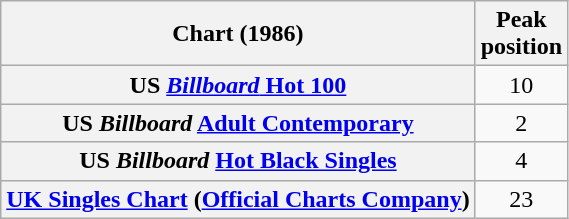<table class="wikitable sortable plainrowheaders" style="text-align:center">
<tr>
<th>Chart (1986)</th>
<th>Peak<br>position</th>
</tr>
<tr>
<th scope="row">US <a href='#'><em>Billboard</em> Hot 100</a></th>
<td align="center">10</td>
</tr>
<tr>
<th scope="row">US <em>Billboard</em> <a href='#'>Adult Contemporary</a></th>
<td align="center">2</td>
</tr>
<tr>
<th scope="row">US <em>Billboard</em> <a href='#'>Hot Black Singles</a></th>
<td align="center">4</td>
</tr>
<tr>
<th scope="row"><a href='#'>UK Singles Chart</a> (<a href='#'>Official Charts Company</a>)</th>
<td align="center">23</td>
</tr>
</table>
